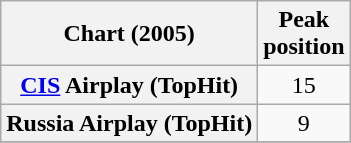<table class="wikitable plainrowheaders sortable" style="text-align:center">
<tr>
<th scope="col">Chart (2005)</th>
<th scope="col">Peak<br>position</th>
</tr>
<tr>
<th scope="row"><a href='#'>CIS</a> Airplay (TopHit)</th>
<td>15</td>
</tr>
<tr>
<th scope="row">Russia Airplay (TopHit)</th>
<td>9</td>
</tr>
<tr>
</tr>
</table>
